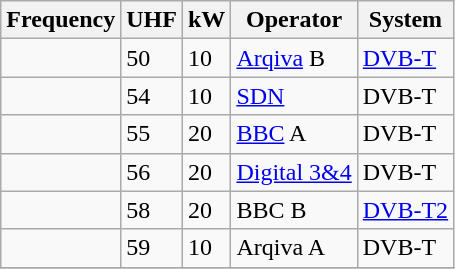<table class="wikitable sortable">
<tr>
<th>Frequency</th>
<th>UHF</th>
<th>kW</th>
<th>Operator</th>
<th>System</th>
</tr>
<tr>
<td></td>
<td>50</td>
<td>10</td>
<td><a href='#'>Arqiva</a> B</td>
<td><a href='#'>DVB-T</a></td>
</tr>
<tr>
<td></td>
<td>54</td>
<td>10</td>
<td><a href='#'>SDN</a></td>
<td>DVB-T</td>
</tr>
<tr>
<td></td>
<td>55</td>
<td>20</td>
<td><a href='#'>BBC</a> A</td>
<td>DVB-T</td>
</tr>
<tr>
<td></td>
<td>56</td>
<td>20</td>
<td><a href='#'>Digital 3&4</a></td>
<td>DVB-T</td>
</tr>
<tr>
<td></td>
<td>58</td>
<td>20</td>
<td>BBC B</td>
<td><a href='#'>DVB-T2</a></td>
</tr>
<tr>
<td></td>
<td>59</td>
<td>10</td>
<td>Arqiva A</td>
<td>DVB-T</td>
</tr>
<tr>
</tr>
</table>
